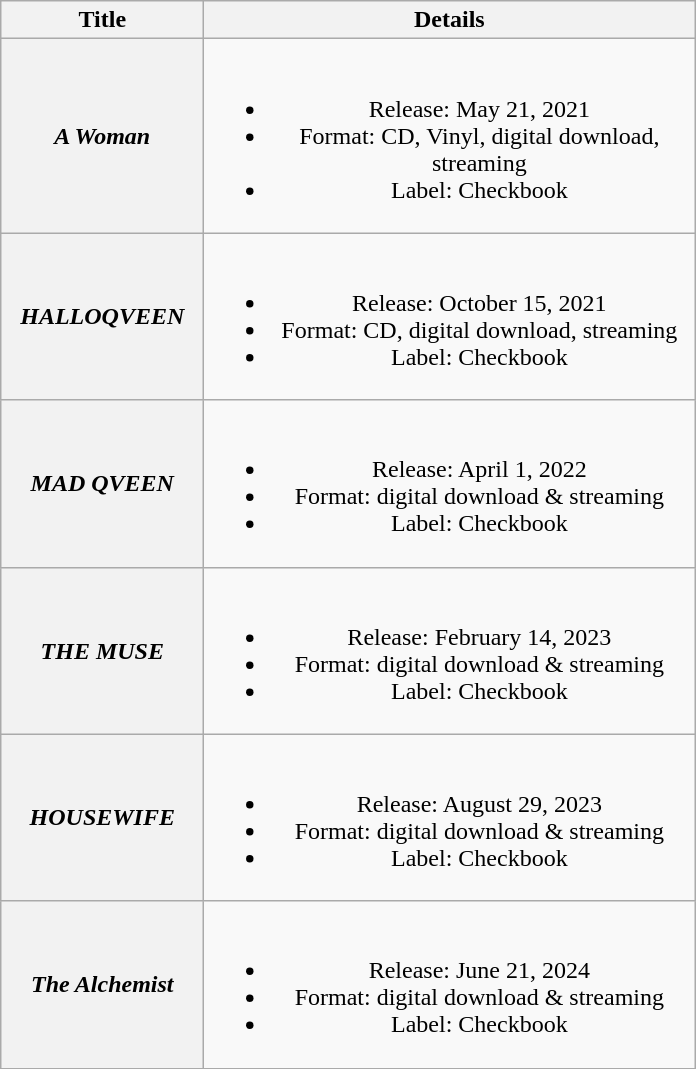<table class="wikitable plainrowheaders" style="text-align:center;">
<tr>
<th scope="col" style="width:8em;">Title</th>
<th scope="col" style="width:20em;">Details</th>
</tr>
<tr>
<th scope="row"><em>A Woman</em></th>
<td><br><ul><li>Release: May 21, 2021</li><li>Format: CD, Vinyl, digital download, streaming</li><li>Label: Checkbook</li></ul></td>
</tr>
<tr>
<th scope="row"><em>HALLOQVEEN</em></th>
<td><br><ul><li>Release: October 15, 2021</li><li>Format: CD, digital download, streaming</li><li>Label: Checkbook</li></ul></td>
</tr>
<tr>
<th scope="row"><em>MAD QVEEN</em></th>
<td><br><ul><li>Release: April 1, 2022</li><li>Format: digital download & streaming</li><li>Label: Checkbook</li></ul></td>
</tr>
<tr>
<th scope="row"><em>THE MUSE</em></th>
<td><br><ul><li>Release: February 14, 2023</li><li>Format: digital download & streaming</li><li>Label: Checkbook</li></ul></td>
</tr>
<tr>
<th scope="row"><em>HOUSEWIFE</em></th>
<td><br><ul><li>Release: August 29, 2023</li><li>Format: digital download & streaming</li><li>Label: Checkbook</li></ul></td>
</tr>
<tr>
<th scope="row"><em>The Alchemist</em></th>
<td><br><ul><li>Release: June 21, 2024</li><li>Format: digital download & streaming</li><li>Label: Checkbook</li></ul></td>
</tr>
</table>
